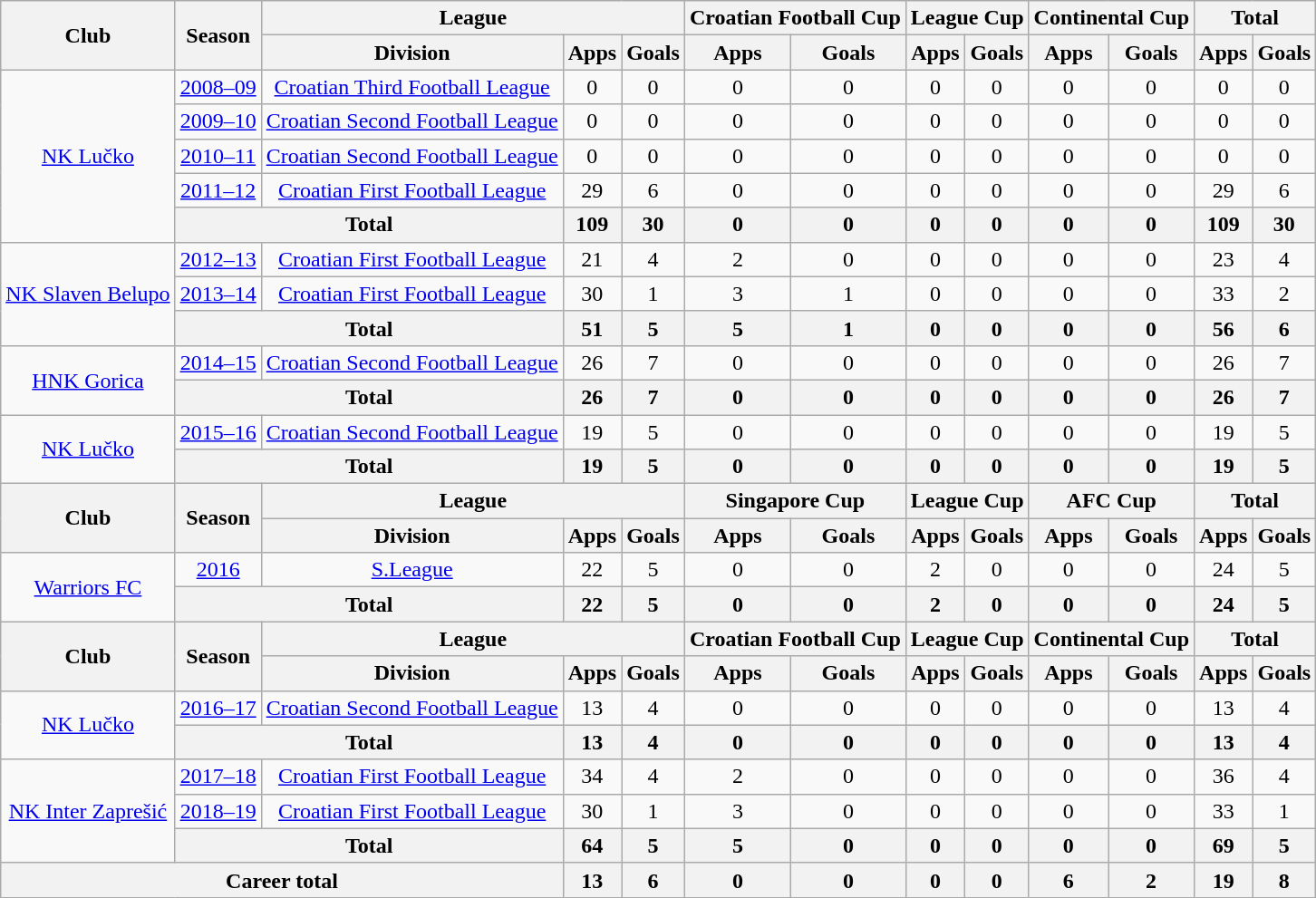<table class="wikitable" style="text-align: center">
<tr>
<th rowspan="2">Club</th>
<th rowspan="2">Season</th>
<th colspan="3">League</th>
<th colspan="2">Croatian Football Cup</th>
<th colspan="2">League Cup</th>
<th colspan="2">Continental Cup</th>
<th colspan="2">Total</th>
</tr>
<tr>
<th>Division</th>
<th>Apps</th>
<th>Goals</th>
<th>Apps</th>
<th>Goals</th>
<th>Apps</th>
<th>Goals</th>
<th>Apps</th>
<th>Goals</th>
<th>Apps</th>
<th>Goals</th>
</tr>
<tr>
<td rowspan="5"><a href='#'>NK Lučko</a></td>
<td><a href='#'>2008–09</a></td>
<td><a href='#'>Croatian Third Football League</a></td>
<td>0</td>
<td>0</td>
<td>0</td>
<td>0</td>
<td>0</td>
<td>0</td>
<td>0</td>
<td>0</td>
<td>0</td>
<td>0</td>
</tr>
<tr>
<td><a href='#'>2009–10</a></td>
<td><a href='#'>Croatian Second Football League</a></td>
<td>0</td>
<td>0</td>
<td>0</td>
<td>0</td>
<td>0</td>
<td>0</td>
<td>0</td>
<td>0</td>
<td>0</td>
<td>0</td>
</tr>
<tr>
<td><a href='#'>2010–11</a></td>
<td><a href='#'>Croatian Second Football League</a></td>
<td>0</td>
<td>0</td>
<td>0</td>
<td>0</td>
<td>0</td>
<td>0</td>
<td>0</td>
<td>0</td>
<td>0</td>
<td>0</td>
</tr>
<tr>
<td><a href='#'>2011–12</a></td>
<td><a href='#'>Croatian First Football League</a></td>
<td>29</td>
<td>6</td>
<td>0</td>
<td>0</td>
<td>0</td>
<td>0</td>
<td>0</td>
<td>0</td>
<td>29</td>
<td>6</td>
</tr>
<tr>
<th colspan=2>Total</th>
<th>109</th>
<th>30</th>
<th>0</th>
<th>0</th>
<th>0</th>
<th>0</th>
<th>0</th>
<th>0</th>
<th>109</th>
<th>30</th>
</tr>
<tr>
<td rowspan="3"><a href='#'>NK Slaven Belupo</a></td>
<td><a href='#'>2012–13</a></td>
<td><a href='#'>Croatian First Football League</a></td>
<td>21</td>
<td>4</td>
<td>2</td>
<td>0</td>
<td>0</td>
<td>0</td>
<td>0</td>
<td>0</td>
<td>23</td>
<td>4</td>
</tr>
<tr>
<td><a href='#'>2013–14</a></td>
<td><a href='#'>Croatian First Football League</a></td>
<td>30</td>
<td>1</td>
<td>3</td>
<td>1</td>
<td>0</td>
<td>0</td>
<td>0</td>
<td>0</td>
<td>33</td>
<td>2</td>
</tr>
<tr>
<th colspan=2>Total</th>
<th>51</th>
<th>5</th>
<th>5</th>
<th>1</th>
<th>0</th>
<th>0</th>
<th>0</th>
<th>0</th>
<th>56</th>
<th>6</th>
</tr>
<tr>
<td rowspan="2"><a href='#'>HNK Gorica</a></td>
<td><a href='#'>2014–15</a></td>
<td><a href='#'>Croatian Second Football League</a></td>
<td>26</td>
<td>7</td>
<td>0</td>
<td>0</td>
<td>0</td>
<td>0</td>
<td>0</td>
<td>0</td>
<td>26</td>
<td>7</td>
</tr>
<tr>
<th colspan=2>Total</th>
<th>26</th>
<th>7</th>
<th>0</th>
<th>0</th>
<th>0</th>
<th>0</th>
<th>0</th>
<th>0</th>
<th>26</th>
<th>7</th>
</tr>
<tr>
<td rowspan="2"><a href='#'>NK Lučko</a></td>
<td><a href='#'>2015–16</a></td>
<td><a href='#'>Croatian Second Football League</a></td>
<td>19</td>
<td>5</td>
<td>0</td>
<td>0</td>
<td>0</td>
<td>0</td>
<td>0</td>
<td>0</td>
<td>19</td>
<td>5</td>
</tr>
<tr>
<th colspan=2>Total</th>
<th>19</th>
<th>5</th>
<th>0</th>
<th>0</th>
<th>0</th>
<th>0</th>
<th>0</th>
<th>0</th>
<th>19</th>
<th>5</th>
</tr>
<tr>
<th rowspan="2">Club</th>
<th rowspan="2">Season</th>
<th colspan="3">League</th>
<th colspan="2">Singapore Cup</th>
<th colspan="2">League Cup</th>
<th colspan="2">AFC Cup</th>
<th colspan="2">Total</th>
</tr>
<tr>
<th>Division</th>
<th>Apps</th>
<th>Goals</th>
<th>Apps</th>
<th>Goals</th>
<th>Apps</th>
<th>Goals</th>
<th>Apps</th>
<th>Goals</th>
<th>Apps</th>
<th>Goals</th>
</tr>
<tr>
<td rowspan="2"><a href='#'>Warriors FC</a></td>
<td><a href='#'>2016</a></td>
<td><a href='#'>S.League</a></td>
<td>22</td>
<td>5</td>
<td>0</td>
<td>0</td>
<td>2</td>
<td>0</td>
<td>0</td>
<td>0</td>
<td>24</td>
<td>5</td>
</tr>
<tr>
<th colspan=2>Total</th>
<th>22</th>
<th>5</th>
<th>0</th>
<th>0</th>
<th>2</th>
<th>0</th>
<th>0</th>
<th>0</th>
<th>24</th>
<th>5</th>
</tr>
<tr>
<th rowspan="2">Club</th>
<th rowspan="2">Season</th>
<th colspan="3">League</th>
<th colspan="2">Croatian Football Cup</th>
<th colspan="2">League Cup</th>
<th colspan="2">Continental Cup</th>
<th colspan="2">Total</th>
</tr>
<tr>
<th>Division</th>
<th>Apps</th>
<th>Goals</th>
<th>Apps</th>
<th>Goals</th>
<th>Apps</th>
<th>Goals</th>
<th>Apps</th>
<th>Goals</th>
<th>Apps</th>
<th>Goals</th>
</tr>
<tr>
<td rowspan="2"><a href='#'>NK Lučko</a></td>
<td><a href='#'>2016–17</a></td>
<td><a href='#'>Croatian Second Football League</a></td>
<td>13</td>
<td>4</td>
<td>0</td>
<td>0</td>
<td>0</td>
<td>0</td>
<td>0</td>
<td>0</td>
<td>13</td>
<td>4</td>
</tr>
<tr>
<th colspan=2>Total</th>
<th>13</th>
<th>4</th>
<th>0</th>
<th>0</th>
<th>0</th>
<th>0</th>
<th>0</th>
<th>0</th>
<th>13</th>
<th>4</th>
</tr>
<tr>
<td rowspan="3"><a href='#'>NK Inter Zaprešić</a></td>
<td><a href='#'>2017–18</a></td>
<td><a href='#'>Croatian First Football League</a></td>
<td>34</td>
<td>4</td>
<td>2</td>
<td>0</td>
<td>0</td>
<td>0</td>
<td>0</td>
<td>0</td>
<td>36</td>
<td>4</td>
</tr>
<tr>
<td><a href='#'>2018–19</a></td>
<td><a href='#'>Croatian First Football League</a></td>
<td>30</td>
<td>1</td>
<td>3</td>
<td>0</td>
<td>0</td>
<td>0</td>
<td>0</td>
<td>0</td>
<td>33</td>
<td>1</td>
</tr>
<tr>
<th colspan=2>Total</th>
<th>64</th>
<th>5</th>
<th>5</th>
<th>0</th>
<th>0</th>
<th>0</th>
<th>0</th>
<th>0</th>
<th>69</th>
<th>5</th>
</tr>
<tr>
<th colspan=3>Career total</th>
<th>13</th>
<th>6</th>
<th>0</th>
<th>0</th>
<th>0</th>
<th>0</th>
<th>6</th>
<th>2</th>
<th>19</th>
<th>8</th>
</tr>
</table>
